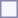<table style="border:1px solid #8888aa; background-color:#f7f8ff; padding:5px; font-size:95%; margin: 0px 12px 12px 0px;">
</table>
